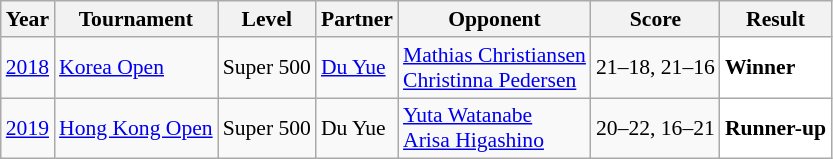<table class="sortable wikitable" style="font-size: 90%;">
<tr>
<th>Year</th>
<th>Tournament</th>
<th>Level</th>
<th>Partner</th>
<th>Opponent</th>
<th>Score</th>
<th>Result</th>
</tr>
<tr>
<td align="center"><a href='#'>2018</a></td>
<td align="left"><a href='#'>Korea Open</a></td>
<td align="left">Super 500</td>
<td align="left"> <a href='#'>Du Yue</a></td>
<td align="left"> <a href='#'>Mathias Christiansen</a><br> <a href='#'>Christinna Pedersen</a></td>
<td align="left">21–18, 21–16</td>
<td style="text-align:left; background:white"> <strong>Winner</strong></td>
</tr>
<tr>
<td align="center"><a href='#'>2019</a></td>
<td align="left"><a href='#'>Hong Kong Open</a></td>
<td align="left">Super 500</td>
<td align="left"> Du Yue</td>
<td align="left"> <a href='#'>Yuta Watanabe</a><br> <a href='#'>Arisa Higashino</a></td>
<td align="left">20–22, 16–21</td>
<td style="text-align:left; background:white"> <strong>Runner-up</strong></td>
</tr>
</table>
